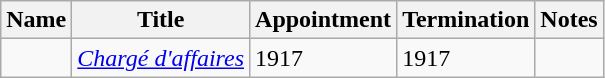<table class="wikitable">
<tr valign="middle">
<th>Name</th>
<th>Title</th>
<th>Appointment</th>
<th>Termination</th>
<th>Notes</th>
</tr>
<tr>
<td><em></em></td>
<td><em><a href='#'>Chargé d'affaires</a></em></td>
<td>1917</td>
<td>1917</td>
<td></td>
</tr>
</table>
